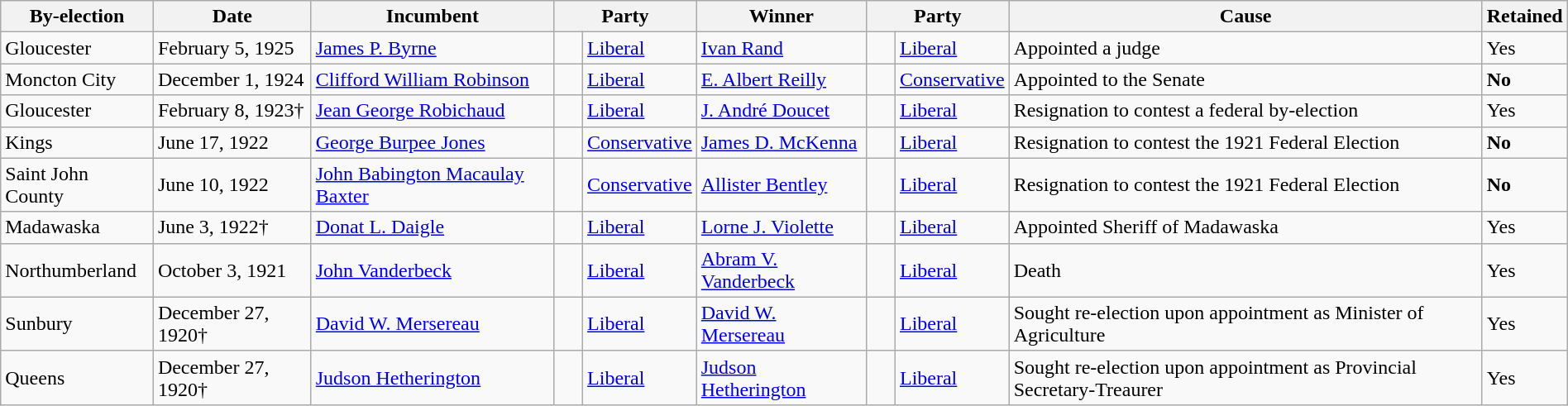<table class=wikitable style="width:100%">
<tr>
<th>By-election</th>
<th>Date</th>
<th>Incumbent</th>
<th colspan=2>Party</th>
<th>Winner</th>
<th colspan=2>Party</th>
<th>Cause</th>
<th>Retained</th>
</tr>
<tr>
<td>Gloucester</td>
<td>February 5, 1925</td>
<td><a href='#'>James P. Byrne</a></td>
<td>    </td>
<td><a href='#'>Liberal</a></td>
<td><a href='#'>Ivan Rand</a></td>
<td>    </td>
<td><a href='#'>Liberal</a></td>
<td>Appointed a judge</td>
<td>Yes</td>
</tr>
<tr>
<td>Moncton City</td>
<td>December 1, 1924</td>
<td><a href='#'>Clifford William Robinson</a></td>
<td>    </td>
<td><a href='#'>Liberal</a></td>
<td><a href='#'>E. Albert Reilly</a></td>
<td>    </td>
<td><a href='#'>Conservative</a></td>
<td>Appointed to the Senate</td>
<td><strong>No</strong></td>
</tr>
<tr>
<td>Gloucester</td>
<td>February 8, 1923†</td>
<td><a href='#'>Jean George Robichaud</a></td>
<td>    </td>
<td><a href='#'>Liberal</a></td>
<td><a href='#'>J. André Doucet</a></td>
<td>    </td>
<td><a href='#'>Liberal</a></td>
<td>Resignation to contest a federal by-election</td>
<td>Yes</td>
</tr>
<tr>
<td>Kings</td>
<td>June 17, 1922</td>
<td><a href='#'>George Burpee Jones</a></td>
<td>    </td>
<td><a href='#'>Conservative</a></td>
<td><a href='#'>James D. McKenna</a></td>
<td>    </td>
<td><a href='#'>Liberal</a></td>
<td>Resignation to contest the 1921 Federal Election</td>
<td><strong>No</strong></td>
</tr>
<tr>
<td>Saint John County</td>
<td>June 10, 1922</td>
<td><a href='#'>John Babington Macaulay Baxter</a></td>
<td>    </td>
<td><a href='#'>Conservative</a></td>
<td><a href='#'>Allister Bentley</a></td>
<td>    </td>
<td><a href='#'>Liberal</a></td>
<td>Resignation to contest the 1921 Federal Election</td>
<td><strong>No</strong></td>
</tr>
<tr>
<td>Madawaska</td>
<td>June 3, 1922†</td>
<td><a href='#'>Donat L. Daigle</a></td>
<td>    </td>
<td><a href='#'>Liberal</a></td>
<td><a href='#'>Lorne J. Violette</a></td>
<td>    </td>
<td><a href='#'>Liberal</a></td>
<td>Appointed Sheriff of Madawaska</td>
<td>Yes</td>
</tr>
<tr>
<td>Northumberland</td>
<td>October 3, 1921</td>
<td><a href='#'>John Vanderbeck</a></td>
<td>    </td>
<td><a href='#'>Liberal</a></td>
<td><a href='#'>Abram V. Vanderbeck</a></td>
<td>    </td>
<td><a href='#'>Liberal</a></td>
<td>Death</td>
<td>Yes</td>
</tr>
<tr>
<td>Sunbury</td>
<td>December 27, 1920†</td>
<td><a href='#'>David W. Mersereau</a></td>
<td>    </td>
<td><a href='#'>Liberal</a></td>
<td><a href='#'>David W. Mersereau</a></td>
<td>    </td>
<td><a href='#'>Liberal</a></td>
<td>Sought re-election upon appointment as Minister of Agriculture</td>
<td>Yes</td>
</tr>
<tr>
<td>Queens</td>
<td>December 27, 1920†</td>
<td><a href='#'>Judson Hetherington</a></td>
<td>    </td>
<td><a href='#'>Liberal</a></td>
<td><a href='#'>Judson Hetherington</a></td>
<td>    </td>
<td><a href='#'>Liberal</a></td>
<td>Sought re-election upon appointment as Provincial Secretary-Treaurer</td>
<td>Yes</td>
</tr>
</table>
